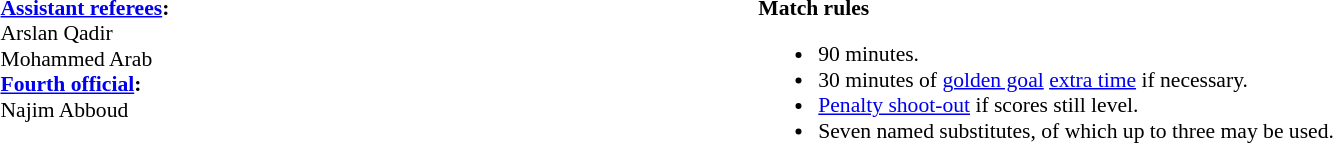<table style="width:100%; font-size:90%;">
<tr>
<td style="width:40%; vertical-align:top;"><br><strong><a href='#'>Assistant referees</a>:</strong>
<br>Arslan Qadir
<br>Mohammed Arab
<br><strong><a href='#'>Fourth official</a>:</strong>
<br>Najim Abboud</td>
<td style="width:60%; vertical-align:top;"><br><strong>Match rules</strong><ul><li>90 minutes.</li><li>30 minutes of <a href='#'>golden goal</a> <a href='#'>extra time</a> if necessary.</li><li><a href='#'>Penalty shoot-out</a> if scores still level.</li><li>Seven named substitutes, of which up to three may be used.</li></ul></td>
</tr>
</table>
